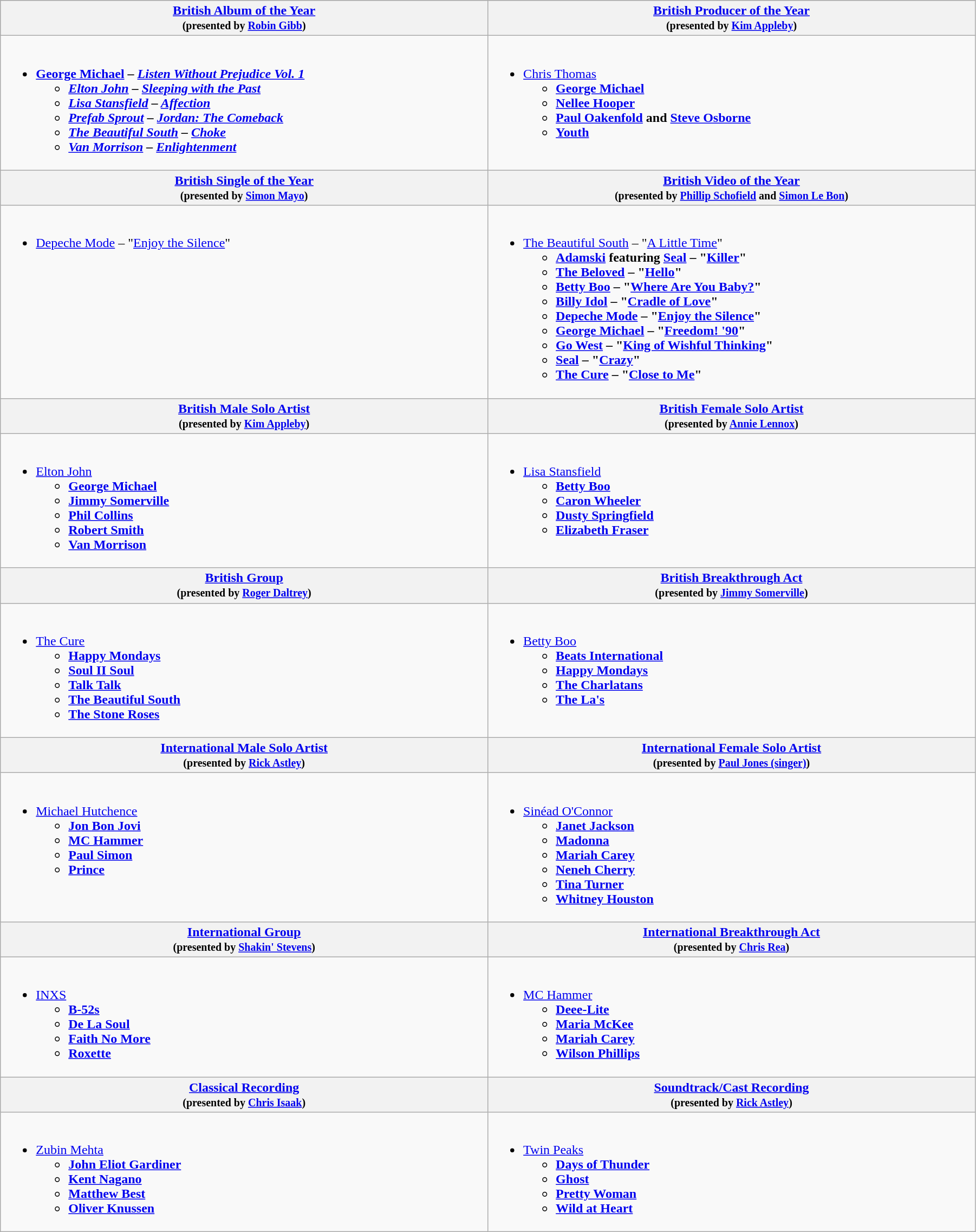<table class="wikitable" style="width:95%">
<tr bgcolor="#bebebe">
<th width="50%"><a href='#'>British Album of the Year</a><br><small>(presented by <a href='#'>Robin Gibb</a>)</small></th>
<th width="50%"><a href='#'>British Producer of the Year</a><br><small>(presented by <a href='#'>Kim Appleby</a>)</small></th>
</tr>
<tr>
<td valign="top"><br><ul><li><strong><a href='#'>George Michael</a> – <em><a href='#'>Listen Without Prejudice Vol. 1</a><strong><em><ul><li><a href='#'>Elton John</a> – </em><a href='#'>Sleeping with the Past</a><em></li><li><a href='#'>Lisa Stansfield</a> – </em><a href='#'>Affection</a><em></li><li><a href='#'>Prefab Sprout</a> – </em><a href='#'>Jordan: The Comeback</a><em></li><li><a href='#'>The Beautiful South</a> – </em><a href='#'>Choke</a><em></li><li><a href='#'>Van Morrison</a> – </em><a href='#'>Enlightenment</a><em></li></ul></li></ul></td>
<td valign="top"><br><ul><li></strong><a href='#'>Chris Thomas</a><strong><ul><li><a href='#'>George Michael</a></li><li><a href='#'>Nellee Hooper</a></li><li><a href='#'>Paul Oakenfold</a> and <a href='#'>Steve Osborne</a></li><li><a href='#'>Youth</a></li></ul></li></ul></td>
</tr>
<tr>
<th width="50%"><a href='#'>British Single of the Year</a><br><small>(presented by <a href='#'>Simon Mayo</a>)</small></th>
<th width="50%"><a href='#'>British Video of the Year</a><br><small>(presented by <a href='#'>Phillip Schofield</a> and <a href='#'>Simon Le Bon</a>)</small></th>
</tr>
<tr>
<td valign="top"><br><ul><li></strong><a href='#'>Depeche Mode</a> – "<a href='#'>Enjoy the Silence</a>"<strong></li></ul></td>
<td valign="top"><br><ul><li></strong><a href='#'>The Beautiful South</a> – "<a href='#'>A Little Time</a>"<strong><ul><li><a href='#'>Adamski</a> featuring <a href='#'>Seal</a> – "<a href='#'>Killer</a>"</li><li><a href='#'>The Beloved</a> – "<a href='#'>Hello</a>"</li><li><a href='#'>Betty Boo</a> – "<a href='#'>Where Are You Baby?</a>"</li><li><a href='#'>Billy Idol</a> – "<a href='#'>Cradle of Love</a>"</li><li><a href='#'>Depeche Mode</a> – "<a href='#'>Enjoy the Silence</a>"</li><li><a href='#'>George Michael</a> – "<a href='#'>Freedom! '90</a>"</li><li><a href='#'>Go West</a> – "<a href='#'>King of Wishful Thinking</a>"</li><li><a href='#'>Seal</a> – "<a href='#'>Crazy</a>"</li><li><a href='#'>The Cure</a> – "<a href='#'>Close to Me</a>"</li></ul></li></ul></td>
</tr>
<tr>
<th width="50%"><a href='#'>British Male Solo Artist</a><br><small>(presented by <a href='#'>Kim Appleby</a>)</small></th>
<th width="50%"><a href='#'>British Female Solo Artist</a><br><small>(presented by <a href='#'>Annie Lennox</a>)</small></th>
</tr>
<tr>
<td valign="top"><br><ul><li></strong><a href='#'>Elton John</a><strong><ul><li><a href='#'>George Michael</a></li><li><a href='#'>Jimmy Somerville</a></li><li><a href='#'>Phil Collins</a></li><li><a href='#'>Robert Smith</a></li><li><a href='#'>Van Morrison</a></li></ul></li></ul></td>
<td valign="top"><br><ul><li></strong><a href='#'>Lisa Stansfield</a><strong><ul><li><a href='#'>Betty Boo</a></li><li><a href='#'>Caron Wheeler</a></li><li><a href='#'>Dusty Springfield</a></li><li><a href='#'>Elizabeth Fraser</a></li></ul></li></ul></td>
</tr>
<tr>
<th width="50%"><a href='#'>British Group</a><br><small>(presented by <a href='#'>Roger Daltrey</a>)</small></th>
<th width="50%"><a href='#'>British Breakthrough Act</a><br><small>(presented by <a href='#'>Jimmy Somerville</a>)</small></th>
</tr>
<tr>
<td valign="top"><br><ul><li></strong><a href='#'>The Cure</a><strong><ul><li><a href='#'>Happy Mondays</a></li><li><a href='#'>Soul II Soul</a></li><li><a href='#'>Talk Talk</a></li><li><a href='#'>The Beautiful South</a></li><li><a href='#'>The Stone Roses</a></li></ul></li></ul></td>
<td valign="top"><br><ul><li></strong><a href='#'>Betty Boo</a><strong><ul><li><a href='#'>Beats International</a></li><li><a href='#'>Happy Mondays</a></li><li><a href='#'>The Charlatans</a></li><li><a href='#'>The La's</a></li></ul></li></ul></td>
</tr>
<tr>
<th width="50%"><a href='#'>International Male Solo Artist</a><br><small>(presented by <a href='#'>Rick Astley</a>)</small></th>
<th width="50%"><a href='#'>International Female Solo Artist</a><br><small>(presented by <a href='#'>Paul Jones (singer)</a>)</small></th>
</tr>
<tr>
<td valign="top"><br><ul><li></strong><a href='#'>Michael Hutchence</a><strong><ul><li><a href='#'>Jon Bon Jovi</a></li><li><a href='#'>MC Hammer</a></li><li><a href='#'>Paul Simon</a></li><li><a href='#'>Prince</a></li></ul></li></ul></td>
<td valign="top"><br><ul><li></strong><a href='#'>Sinéad O'Connor</a><strong><ul><li><a href='#'>Janet Jackson</a></li><li><a href='#'>Madonna</a></li><li><a href='#'>Mariah Carey</a></li><li><a href='#'>Neneh Cherry</a></li><li><a href='#'>Tina Turner</a></li><li><a href='#'>Whitney Houston</a></li></ul></li></ul></td>
</tr>
<tr>
<th width="50%"><a href='#'>International Group</a><br><small>(presented by <a href='#'>Shakin' Stevens</a>)</small></th>
<th width="50%"><a href='#'>International Breakthrough Act</a><br><small>(presented by <a href='#'>Chris Rea</a>)</small></th>
</tr>
<tr>
<td valign="top"><br><ul><li></strong><a href='#'>INXS</a><strong><ul><li><a href='#'>B-52s</a></li><li><a href='#'>De La Soul</a></li><li><a href='#'>Faith No More</a></li><li><a href='#'>Roxette</a></li></ul></li></ul></td>
<td valign="top"><br><ul><li></strong><a href='#'>MC Hammer</a><strong><ul><li><a href='#'>Deee-Lite</a></li><li><a href='#'>Maria McKee</a></li><li><a href='#'>Mariah Carey</a></li><li><a href='#'>Wilson Phillips</a></li></ul></li></ul></td>
</tr>
<tr>
<th width="50%"><a href='#'>Classical Recording</a><br><small>(presented by <a href='#'>Chris Isaak</a>)</small></th>
<th width="50%"><a href='#'>Soundtrack/Cast Recording</a><br><small>(presented by <a href='#'>Rick Astley</a>)</small></th>
</tr>
<tr>
<td valign="top"><br><ul><li></strong><a href='#'>Zubin Mehta</a><strong><ul><li><a href='#'>John Eliot Gardiner</a></li><li><a href='#'>Kent Nagano</a></li><li><a href='#'>Matthew Best</a></li><li><a href='#'>Oliver Knussen</a></li></ul></li></ul></td>
<td valign="top"><br><ul><li></em></strong><a href='#'>Twin Peaks</a><strong><em><ul><li></em><a href='#'>Days of Thunder</a><em></li><li></em><a href='#'>Ghost</a><em></li><li></em><a href='#'>Pretty Woman</a><em></li><li></em><a href='#'>Wild at Heart</a><em></li></ul></li></ul></td>
</tr>
</table>
